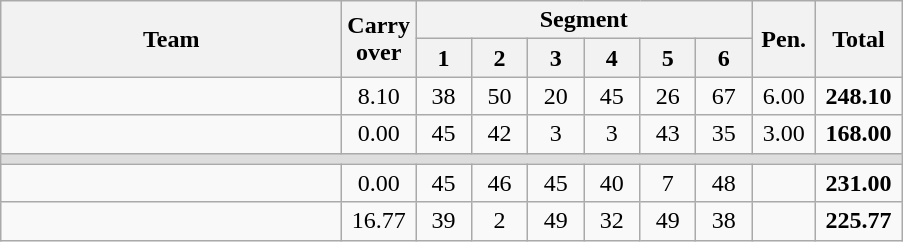<table class=wikitable style="text-align:center">
<tr>
<th rowspan="2" width=220>Team</th>
<th rowspan=2 width=40>Carry over</th>
<th colspan=6>Segment</th>
<th rowspan=2 width=35>Pen.</th>
<th rowspan=2 width=50>Total</th>
</tr>
<tr>
<th width=30>1</th>
<th width=30>2</th>
<th width=30>3</th>
<th width=30>4</th>
<th width=30>5</th>
<th width=30>6</th>
</tr>
<tr>
<td align=left><strong></strong></td>
<td>8.10</td>
<td>38</td>
<td>50</td>
<td>20</td>
<td>45</td>
<td>26</td>
<td>67</td>
<td>6.00</td>
<td><strong>248.10</strong></td>
</tr>
<tr>
<td align=left></td>
<td>0.00</td>
<td>45</td>
<td>42</td>
<td>3</td>
<td>3</td>
<td>43</td>
<td>35</td>
<td>3.00</td>
<td><strong>168.00</strong></td>
</tr>
<tr style="background:#DDDDDD;">
<td colspan=10></td>
</tr>
<tr>
<td align=left><strong></strong></td>
<td>0.00</td>
<td>45</td>
<td>46</td>
<td>45</td>
<td>40</td>
<td>7</td>
<td>48</td>
<td></td>
<td><strong>231.00</strong></td>
</tr>
<tr>
<td align=left></td>
<td>16.77</td>
<td>39</td>
<td>2</td>
<td>49</td>
<td>32</td>
<td>49</td>
<td>38</td>
<td></td>
<td><strong>225.77</strong></td>
</tr>
</table>
